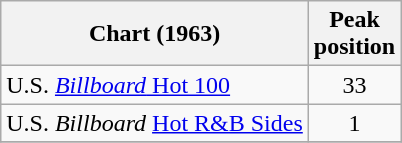<table class="wikitable sortable">
<tr>
<th>Chart (1963)</th>
<th>Peak<br>position</th>
</tr>
<tr>
<td>U.S. <a href='#'><em>Billboard</em> Hot 100</a></td>
<td align="center">33</td>
</tr>
<tr>
<td>U.S. <em>Billboard</em> <a href='#'>Hot R&B Sides</a></td>
<td align="center">1</td>
</tr>
<tr>
</tr>
</table>
